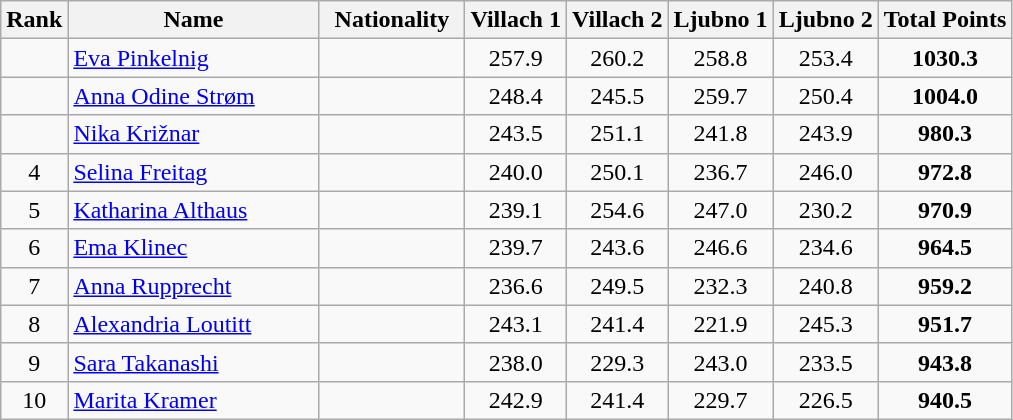<table class="wikitable sortable" style="text-align: center;">
<tr>
<th align=Center>Rank</th>
<th width=160>Name</th>
<th width=90>Nationality</th>
<th>Villach 1</th>
<th>Villach 2</th>
<th>Ljubno 1</th>
<th>Ljubno 2</th>
<th>Total Points</th>
</tr>
<tr>
<td align=center></td>
<td align=left><a href='#'>Eva Pinkelnig</a></td>
<td align=left></td>
<td>257.9</td>
<td>260.2</td>
<td>258.8</td>
<td>253.4</td>
<td><strong>1030.3</strong></td>
</tr>
<tr>
<td align=center></td>
<td align=left><a href='#'>Anna Odine Strøm</a></td>
<td align=left></td>
<td>248.4</td>
<td>245.5</td>
<td>259.7</td>
<td>250.4</td>
<td><strong>1004.0</strong></td>
</tr>
<tr>
<td align=center></td>
<td align=left><a href='#'>Nika Križnar</a></td>
<td align=left></td>
<td>243.5</td>
<td>251.1</td>
<td>241.8</td>
<td>243.9</td>
<td><strong>980.3</strong></td>
</tr>
<tr>
<td>4</td>
<td align=left><a href='#'>Selina Freitag</a></td>
<td align=left></td>
<td>240.0</td>
<td>250.1</td>
<td>236.7</td>
<td>246.0</td>
<td><strong>972.8</strong></td>
</tr>
<tr>
<td>5</td>
<td align=left><a href='#'>Katharina Althaus</a></td>
<td align=left></td>
<td>239.1</td>
<td>254.6</td>
<td>247.0</td>
<td>230.2</td>
<td><strong>970.9</strong></td>
</tr>
<tr>
<td>6</td>
<td align=left><a href='#'>Ema Klinec</a></td>
<td align=left></td>
<td>239.7</td>
<td>243.6</td>
<td>246.6</td>
<td>234.6</td>
<td><strong>964.5</strong></td>
</tr>
<tr>
<td>7</td>
<td align=left><a href='#'>Anna Rupprecht</a></td>
<td align=left></td>
<td>236.6</td>
<td>249.5</td>
<td>232.3</td>
<td>240.8</td>
<td><strong>959.2</strong></td>
</tr>
<tr>
<td>8</td>
<td align=left><a href='#'>Alexandria Loutitt</a></td>
<td align=left></td>
<td>243.1</td>
<td>241.4</td>
<td>221.9</td>
<td>245.3</td>
<td><strong>951.7</strong></td>
</tr>
<tr>
<td>9</td>
<td align=left><a href='#'>Sara Takanashi</a></td>
<td align=left></td>
<td>238.0</td>
<td>229.3</td>
<td>243.0</td>
<td>233.5</td>
<td><strong>943.8</strong></td>
</tr>
<tr>
<td>10</td>
<td align=left><a href='#'>Marita Kramer</a></td>
<td align=left></td>
<td>242.9</td>
<td>241.4</td>
<td>229.7</td>
<td>226.5</td>
<td><strong>940.5</strong></td>
</tr>
</table>
